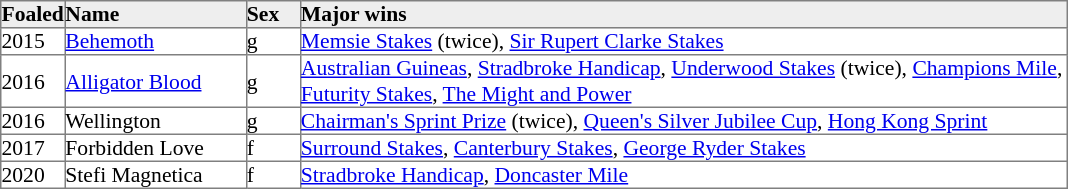<table border="1" cellpadding="0" style="border-collapse: collapse; font-size:90%">
<tr bgcolor="#eeeeee">
<td width="35px"><strong>Foaled</strong></td>
<td width="120px"><strong>Name</strong></td>
<td width="35px"><strong>Sex</strong></td>
<td width="510px"><strong>Major wins</strong></td>
</tr>
<tr>
<td>2015</td>
<td><a href='#'>Behemoth</a></td>
<td>g</td>
<td><a href='#'>Memsie Stakes</a> (twice), <a href='#'>Sir Rupert Clarke Stakes</a></td>
</tr>
<tr>
<td>2016</td>
<td><a href='#'>Alligator Blood</a></td>
<td>g</td>
<td><a href='#'>Australian Guineas</a>, <a href='#'>Stradbroke Handicap</a>, <a href='#'>Underwood Stakes</a> (twice), <a href='#'>Champions Mile</a>, <a href='#'>Futurity Stakes</a>, <a href='#'>The Might and Power</a></td>
</tr>
<tr>
<td>2016</td>
<td>Wellington</td>
<td>g</td>
<td><a href='#'>Chairman's Sprint Prize</a> (twice), <a href='#'>Queen's Silver Jubilee Cup</a>, <a href='#'>Hong Kong Sprint</a></td>
</tr>
<tr>
<td>2017</td>
<td>Forbidden Love</td>
<td>f</td>
<td><a href='#'>Surround Stakes</a>, <a href='#'>Canterbury Stakes</a>, <a href='#'>George Ryder Stakes</a></td>
</tr>
<tr>
<td>2020</td>
<td>Stefi Magnetica</td>
<td>f</td>
<td><a href='#'>Stradbroke Handicap</a>, <a href='#'>Doncaster Mile</a></td>
</tr>
</table>
